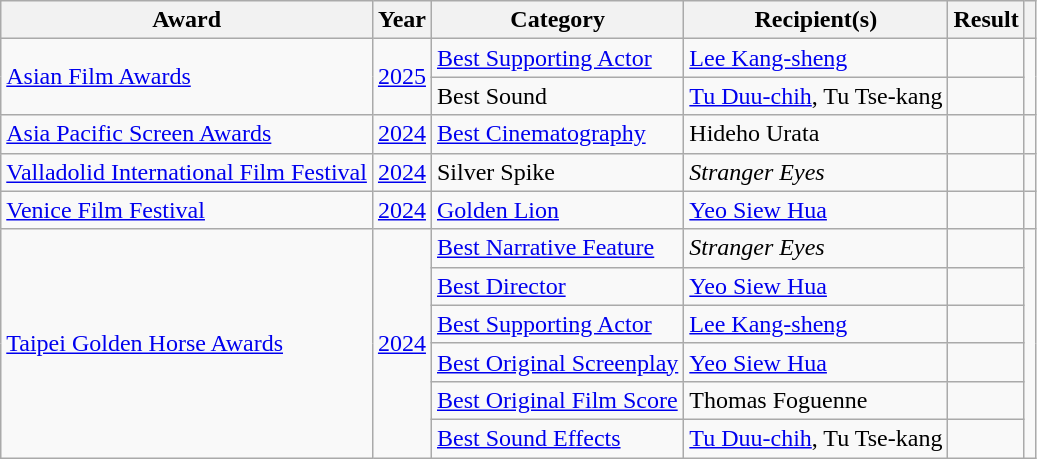<table class="wikitable sortable">
<tr>
<th>Award</th>
<th>Year</th>
<th>Category</th>
<th>Recipient(s)</th>
<th>Result</th>
<th class="unsortable"></th>
</tr>
<tr>
<td rowspan="2"><a href='#'>Asian Film Awards</a></td>
<td rowspan="2"><a href='#'>2025</a></td>
<td><a href='#'>Best Supporting Actor</a></td>
<td><a href='#'>Lee Kang-sheng</a></td>
<td></td>
<td rowspan="2"></td>
</tr>
<tr>
<td>Best Sound</td>
<td><a href='#'>Tu Duu-chih</a>, Tu Tse-kang</td>
<td></td>
</tr>
<tr>
<td><a href='#'>Asia Pacific Screen Awards</a></td>
<td><a href='#'>2024</a></td>
<td><a href='#'>Best Cinematography</a></td>
<td>Hideho Urata</td>
<td></td>
<td></td>
</tr>
<tr>
<td><a href='#'>Valladolid International Film Festival</a></td>
<td><a href='#'>2024</a></td>
<td>Silver Spike</td>
<td><em>Stranger Eyes</em></td>
<td></td>
<td></td>
</tr>
<tr>
<td><a href='#'>Venice Film Festival</a></td>
<td><a href='#'>2024</a></td>
<td><a href='#'>Golden Lion</a></td>
<td><a href='#'>Yeo Siew Hua</a></td>
<td></td>
<td></td>
</tr>
<tr>
<td rowspan="6"><a href='#'>Taipei Golden Horse Awards</a></td>
<td rowspan="6"><a href='#'>2024</a></td>
<td><a href='#'>Best Narrative Feature</a></td>
<td><em>Stranger Eyes</em></td>
<td></td>
<td rowspan="6"></td>
</tr>
<tr>
<td><a href='#'>Best Director</a></td>
<td><a href='#'>Yeo Siew Hua</a></td>
<td></td>
</tr>
<tr>
<td><a href='#'>Best Supporting Actor</a></td>
<td><a href='#'>Lee Kang-sheng</a></td>
<td></td>
</tr>
<tr>
<td><a href='#'>Best Original Screenplay</a></td>
<td><a href='#'>Yeo Siew Hua</a></td>
<td></td>
</tr>
<tr>
<td><a href='#'>Best Original Film Score</a></td>
<td>Thomas Foguenne</td>
<td></td>
</tr>
<tr>
<td><a href='#'>Best Sound Effects</a></td>
<td><a href='#'>Tu Duu-chih</a>, Tu Tse-kang</td>
<td></td>
</tr>
</table>
